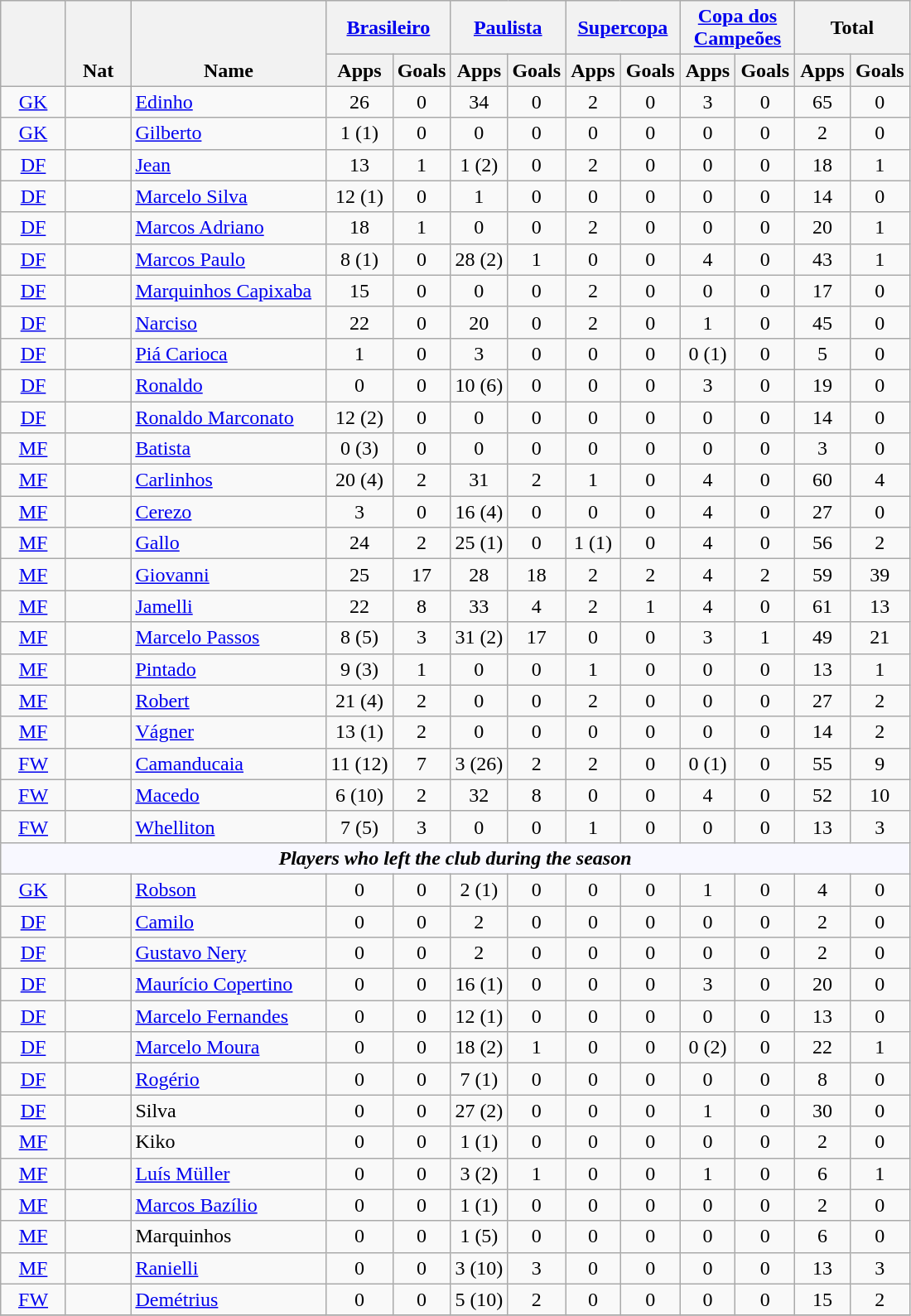<table class="wikitable sortable" style="text-align:center;">
<tr>
<th rowspan="2" width="45" valign="bottom"></th>
<th rowspan="2" width="45" valign="bottom">Nat</th>
<th rowspan="2" width="150" valign="bottom">Name</th>
<th colspan="2" width="85"><a href='#'>Brasileiro</a></th>
<th colspan="2" width="85"><a href='#'>Paulista</a></th>
<th colspan="2" width="85"><a href='#'>Supercopa</a></th>
<th colspan="2" width="85"><a href='#'>Copa dos Campeões</a></th>
<th colspan="2" width="85">Total</th>
</tr>
<tr>
<th>Apps</th>
<th>Goals</th>
<th>Apps</th>
<th>Goals</th>
<th>Apps</th>
<th>Goals</th>
<th>Apps</th>
<th>Goals</th>
<th>Apps</th>
<th>Goals</th>
</tr>
<tr>
<td><a href='#'>GK</a></td>
<td></td>
<td align=left><a href='#'>Edinho</a></td>
<td>26</td>
<td>0</td>
<td>34</td>
<td>0</td>
<td>2</td>
<td>0</td>
<td>3</td>
<td>0</td>
<td>65</td>
<td>0</td>
</tr>
<tr>
<td><a href='#'>GK</a></td>
<td></td>
<td align=left><a href='#'>Gilberto</a></td>
<td>1 (1)</td>
<td>0</td>
<td>0</td>
<td>0</td>
<td>0</td>
<td>0</td>
<td>0</td>
<td>0</td>
<td>2</td>
<td>0</td>
</tr>
<tr>
<td><a href='#'>DF</a></td>
<td></td>
<td align=left><a href='#'>Jean</a></td>
<td>13</td>
<td>1</td>
<td>1 (2)</td>
<td>0</td>
<td>2</td>
<td>0</td>
<td>0</td>
<td>0</td>
<td>18</td>
<td>1</td>
</tr>
<tr>
<td><a href='#'>DF</a></td>
<td></td>
<td align=left><a href='#'>Marcelo Silva</a></td>
<td>12 (1)</td>
<td>0</td>
<td>1</td>
<td>0</td>
<td>0</td>
<td>0</td>
<td>0</td>
<td>0</td>
<td>14</td>
<td>0</td>
</tr>
<tr>
<td><a href='#'>DF</a></td>
<td></td>
<td align=left><a href='#'>Marcos Adriano</a></td>
<td>18</td>
<td>1</td>
<td>0</td>
<td>0</td>
<td>2</td>
<td>0</td>
<td>0</td>
<td>0</td>
<td>20</td>
<td>1</td>
</tr>
<tr>
<td><a href='#'>DF</a></td>
<td></td>
<td align=left><a href='#'>Marcos Paulo</a></td>
<td>8 (1)</td>
<td>0</td>
<td>28 (2)</td>
<td>1</td>
<td>0</td>
<td>0</td>
<td>4</td>
<td>0</td>
<td>43</td>
<td>1</td>
</tr>
<tr>
<td><a href='#'>DF</a></td>
<td></td>
<td align=left><a href='#'>Marquinhos Capixaba</a></td>
<td>15</td>
<td>0</td>
<td>0</td>
<td>0</td>
<td>2</td>
<td>0</td>
<td>0</td>
<td>0</td>
<td>17</td>
<td>0</td>
</tr>
<tr>
<td><a href='#'>DF</a></td>
<td></td>
<td align=left><a href='#'>Narciso</a></td>
<td>22</td>
<td>0</td>
<td>20</td>
<td>0</td>
<td>2</td>
<td>0</td>
<td>1</td>
<td>0</td>
<td>45</td>
<td>0</td>
</tr>
<tr>
<td><a href='#'>DF</a></td>
<td></td>
<td align=left><a href='#'>Piá Carioca</a></td>
<td>1</td>
<td>0</td>
<td>3</td>
<td>0</td>
<td>0</td>
<td>0</td>
<td>0 (1)</td>
<td>0</td>
<td>5</td>
<td>0</td>
</tr>
<tr>
<td><a href='#'>DF</a></td>
<td></td>
<td align=left><a href='#'>Ronaldo</a></td>
<td>0</td>
<td>0</td>
<td>10 (6)</td>
<td>0</td>
<td>0</td>
<td>0</td>
<td>3</td>
<td>0</td>
<td>19</td>
<td>0</td>
</tr>
<tr>
<td><a href='#'>DF</a></td>
<td></td>
<td align=left><a href='#'>Ronaldo Marconato</a></td>
<td>12 (2)</td>
<td>0</td>
<td>0</td>
<td>0</td>
<td>0</td>
<td>0</td>
<td>0</td>
<td>0</td>
<td>14</td>
<td>0</td>
</tr>
<tr>
<td><a href='#'>MF</a></td>
<td></td>
<td align=left><a href='#'>Batista</a></td>
<td>0 (3)</td>
<td>0</td>
<td>0</td>
<td>0</td>
<td>0</td>
<td>0</td>
<td>0</td>
<td>0</td>
<td>3</td>
<td>0</td>
</tr>
<tr>
<td><a href='#'>MF</a></td>
<td></td>
<td align=left><a href='#'>Carlinhos</a></td>
<td>20 (4)</td>
<td>2</td>
<td>31</td>
<td>2</td>
<td>1</td>
<td>0</td>
<td>4</td>
<td>0</td>
<td>60</td>
<td>4</td>
</tr>
<tr>
<td><a href='#'>MF</a></td>
<td></td>
<td align=left><a href='#'>Cerezo</a></td>
<td>3</td>
<td>0</td>
<td>16 (4)</td>
<td>0</td>
<td>0</td>
<td>0</td>
<td>4</td>
<td>0</td>
<td>27</td>
<td>0</td>
</tr>
<tr>
<td><a href='#'>MF</a></td>
<td></td>
<td align=left><a href='#'>Gallo</a></td>
<td>24</td>
<td>2</td>
<td>25 (1)</td>
<td>0</td>
<td>1 (1)</td>
<td>0</td>
<td>4</td>
<td>0</td>
<td>56</td>
<td>2</td>
</tr>
<tr>
<td><a href='#'>MF</a></td>
<td></td>
<td align=left><a href='#'>Giovanni</a></td>
<td>25</td>
<td>17</td>
<td>28</td>
<td>18</td>
<td>2</td>
<td>2</td>
<td>4</td>
<td>2</td>
<td>59</td>
<td>39</td>
</tr>
<tr>
<td><a href='#'>MF</a></td>
<td></td>
<td align=left><a href='#'>Jamelli</a></td>
<td>22</td>
<td>8</td>
<td>33</td>
<td>4</td>
<td>2</td>
<td>1</td>
<td>4</td>
<td>0</td>
<td>61</td>
<td>13</td>
</tr>
<tr>
<td><a href='#'>MF</a></td>
<td></td>
<td align=left><a href='#'>Marcelo Passos</a></td>
<td>8 (5)</td>
<td>3</td>
<td>31 (2)</td>
<td>17</td>
<td>0</td>
<td>0</td>
<td>3</td>
<td>1</td>
<td>49</td>
<td>21</td>
</tr>
<tr>
<td><a href='#'>MF</a></td>
<td></td>
<td align=left><a href='#'>Pintado</a></td>
<td>9 (3)</td>
<td>1</td>
<td>0</td>
<td>0</td>
<td>1</td>
<td>0</td>
<td>0</td>
<td>0</td>
<td>13</td>
<td>1</td>
</tr>
<tr>
<td><a href='#'>MF</a></td>
<td></td>
<td align=left><a href='#'>Robert</a></td>
<td>21 (4)</td>
<td>2</td>
<td>0</td>
<td>0</td>
<td>2</td>
<td>0</td>
<td>0</td>
<td>0</td>
<td>27</td>
<td>2</td>
</tr>
<tr>
<td><a href='#'>MF</a></td>
<td></td>
<td align=left><a href='#'>Vágner</a></td>
<td>13 (1)</td>
<td>2</td>
<td>0</td>
<td>0</td>
<td>0</td>
<td>0</td>
<td>0</td>
<td>0</td>
<td>14</td>
<td>2</td>
</tr>
<tr>
<td><a href='#'>FW</a></td>
<td></td>
<td align=left><a href='#'>Camanducaia</a></td>
<td>11 (12)</td>
<td>7</td>
<td>3 (26)</td>
<td>2</td>
<td>2</td>
<td>0</td>
<td>0 (1)</td>
<td>0</td>
<td>55</td>
<td>9</td>
</tr>
<tr>
<td><a href='#'>FW</a></td>
<td></td>
<td align=left><a href='#'>Macedo</a></td>
<td>6 (10)</td>
<td>2</td>
<td>32</td>
<td>8</td>
<td>0</td>
<td>0</td>
<td>4</td>
<td>0</td>
<td>52</td>
<td>10</td>
</tr>
<tr>
<td><a href='#'>FW</a></td>
<td></td>
<td align=left><a href='#'>Whelliton</a></td>
<td>7 (5)</td>
<td>3</td>
<td>0</td>
<td>0</td>
<td>1</td>
<td>0</td>
<td>0</td>
<td>0</td>
<td>13</td>
<td>3</td>
</tr>
<tr>
<th colspan=13 style="background: #F8F8FF" align=center><em>Players who left the club during the season</em></th>
</tr>
<tr>
<td><a href='#'>GK</a></td>
<td></td>
<td align=left><a href='#'>Robson</a></td>
<td>0</td>
<td>0</td>
<td>2 (1)</td>
<td>0</td>
<td>0</td>
<td>0</td>
<td>1</td>
<td>0</td>
<td>4</td>
<td>0</td>
</tr>
<tr>
<td><a href='#'>DF</a></td>
<td></td>
<td align=left><a href='#'>Camilo</a></td>
<td>0</td>
<td>0</td>
<td>2</td>
<td>0</td>
<td>0</td>
<td>0</td>
<td>0</td>
<td>0</td>
<td>2</td>
<td>0</td>
</tr>
<tr>
<td><a href='#'>DF</a></td>
<td></td>
<td align=left><a href='#'>Gustavo Nery</a></td>
<td>0</td>
<td>0</td>
<td>2</td>
<td>0</td>
<td>0</td>
<td>0</td>
<td>0</td>
<td>0</td>
<td>2</td>
<td>0</td>
</tr>
<tr>
<td><a href='#'>DF</a></td>
<td></td>
<td align=left><a href='#'>Maurício Copertino</a></td>
<td>0</td>
<td>0</td>
<td>16 (1)</td>
<td>0</td>
<td>0</td>
<td>0</td>
<td>3</td>
<td>0</td>
<td>20</td>
<td>0</td>
</tr>
<tr>
<td><a href='#'>DF</a></td>
<td></td>
<td align=left><a href='#'>Marcelo Fernandes</a></td>
<td>0</td>
<td>0</td>
<td>12 (1)</td>
<td>0</td>
<td>0</td>
<td>0</td>
<td>0</td>
<td>0</td>
<td>13</td>
<td>0</td>
</tr>
<tr>
<td><a href='#'>DF</a></td>
<td></td>
<td align=left><a href='#'>Marcelo Moura</a></td>
<td>0</td>
<td>0</td>
<td>18 (2)</td>
<td>1</td>
<td>0</td>
<td>0</td>
<td>0 (2)</td>
<td>0</td>
<td>22</td>
<td>1</td>
</tr>
<tr>
<td><a href='#'>DF</a></td>
<td></td>
<td align=left><a href='#'>Rogério</a></td>
<td>0</td>
<td>0</td>
<td>7 (1)</td>
<td>0</td>
<td>0</td>
<td>0</td>
<td>0</td>
<td>0</td>
<td>8</td>
<td>0</td>
</tr>
<tr>
<td><a href='#'>DF</a></td>
<td></td>
<td align=left>Silva</td>
<td>0</td>
<td>0</td>
<td>27 (2)</td>
<td>0</td>
<td>0</td>
<td>0</td>
<td>1</td>
<td>0</td>
<td>30</td>
<td>0</td>
</tr>
<tr>
<td><a href='#'>MF</a></td>
<td></td>
<td align=left>Kiko</td>
<td>0</td>
<td>0</td>
<td>1 (1)</td>
<td>0</td>
<td>0</td>
<td>0</td>
<td>0</td>
<td>0</td>
<td>2</td>
<td>0</td>
</tr>
<tr>
<td><a href='#'>MF</a></td>
<td></td>
<td align=left><a href='#'>Luís Müller</a></td>
<td>0</td>
<td>0</td>
<td>3 (2)</td>
<td>1</td>
<td>0</td>
<td>0</td>
<td>1</td>
<td>0</td>
<td>6</td>
<td>1</td>
</tr>
<tr>
<td><a href='#'>MF</a></td>
<td></td>
<td align=left><a href='#'>Marcos Bazílio</a></td>
<td>0</td>
<td>0</td>
<td>1 (1)</td>
<td>0</td>
<td>0</td>
<td>0</td>
<td>0</td>
<td>0</td>
<td>2</td>
<td>0</td>
</tr>
<tr>
<td><a href='#'>MF</a></td>
<td></td>
<td align=left>Marquinhos</td>
<td>0</td>
<td>0</td>
<td>1 (5)</td>
<td>0</td>
<td>0</td>
<td>0</td>
<td>0</td>
<td>0</td>
<td>6</td>
<td>0</td>
</tr>
<tr>
<td><a href='#'>MF</a></td>
<td></td>
<td align=left><a href='#'>Ranielli</a></td>
<td>0</td>
<td>0</td>
<td>3 (10)</td>
<td>3</td>
<td>0</td>
<td>0</td>
<td>0</td>
<td>0</td>
<td>13</td>
<td>3</td>
</tr>
<tr>
<td><a href='#'>FW</a></td>
<td></td>
<td align=left><a href='#'>Demétrius</a></td>
<td>0</td>
<td>0</td>
<td>5 (10)</td>
<td>2</td>
<td>0</td>
<td>0</td>
<td>0</td>
<td>0</td>
<td>15</td>
<td>2</td>
</tr>
<tr>
</tr>
</table>
